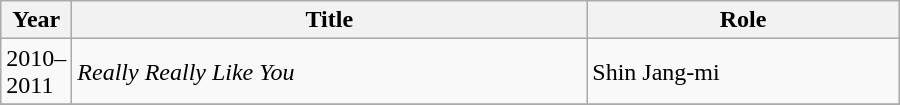<table class="wikitable" style="width:600px">
<tr>
<th width=10>Year</th>
<th>Title</th>
<th>Role</th>
</tr>
<tr>
<td>2010–2011</td>
<td><em>Really Really Like You</em></td>
<td>Shin Jang-mi</td>
</tr>
<tr>
</tr>
</table>
